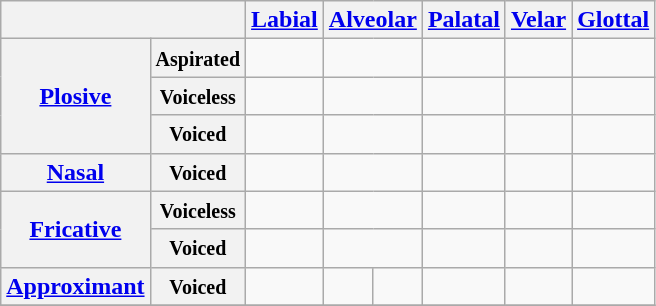<table class="wikitable" style="text-align: center">
<tr>
<th colspan="2"></th>
<th><a href='#'>Labial</a></th>
<th colspan="2"><a href='#'>Alveolar</a></th>
<th><a href='#'>Palatal</a></th>
<th><a href='#'>Velar</a></th>
<th><a href='#'>Glottal</a></th>
</tr>
<tr>
<th rowspan="3"><a href='#'>Plosive</a></th>
<th><small>Aspirated</small></th>
<td></td>
<td colspan="2"></td>
<td></td>
<td></td>
<td></td>
</tr>
<tr>
<th><small>Voiceless</small></th>
<td></td>
<td colspan="2"></td>
<td></td>
<td></td>
<td></td>
</tr>
<tr>
<th><small>Voiced</small></th>
<td></td>
<td colspan="2"></td>
<td></td>
<td></td>
<td></td>
</tr>
<tr>
<th><a href='#'>Nasal</a></th>
<th><small>Voiced</small></th>
<td></td>
<td colspan="2"></td>
<td></td>
<td></td>
<td></td>
</tr>
<tr>
<th rowspan="2"><a href='#'>Fricative</a></th>
<th><small>Voiceless</small></th>
<td></td>
<td colspan="2"></td>
<td></td>
<td></td>
<td></td>
</tr>
<tr>
<th><small>Voiced</small></th>
<td></td>
<td colspan="2"></td>
<td></td>
<td></td>
<td></td>
</tr>
<tr>
<th><a href='#'>Approximant</a></th>
<th><small>Voiced</small></th>
<td></td>
<td></td>
<td></td>
<td></td>
<td></td>
<td></td>
</tr>
<tr>
</tr>
</table>
